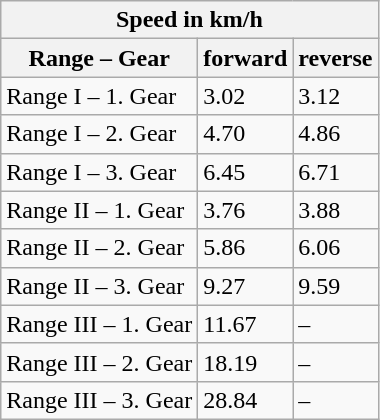<table class="wikitable">
<tr>
<th colspan="3">Speed in km/h</th>
</tr>
<tr>
<th>Range – Gear</th>
<th>forward</th>
<th>reverse</th>
</tr>
<tr>
<td>Range I – 1. Gear</td>
<td>3.02</td>
<td>3.12</td>
</tr>
<tr>
<td>Range I – 2. Gear</td>
<td>4.70</td>
<td>4.86</td>
</tr>
<tr>
<td>Range I – 3. Gear</td>
<td>6.45</td>
<td>6.71</td>
</tr>
<tr>
<td>Range II – 1. Gear</td>
<td>3.76</td>
<td>3.88</td>
</tr>
<tr>
<td>Range II – 2. Gear</td>
<td>5.86</td>
<td>6.06</td>
</tr>
<tr>
<td>Range II – 3. Gear</td>
<td>9.27</td>
<td>9.59</td>
</tr>
<tr>
<td>Range III – 1. Gear</td>
<td>11.67</td>
<td>–</td>
</tr>
<tr>
<td>Range III – 2. Gear</td>
<td>18.19</td>
<td>–</td>
</tr>
<tr>
<td>Range III – 3. Gear</td>
<td>28.84</td>
<td>–</td>
</tr>
</table>
